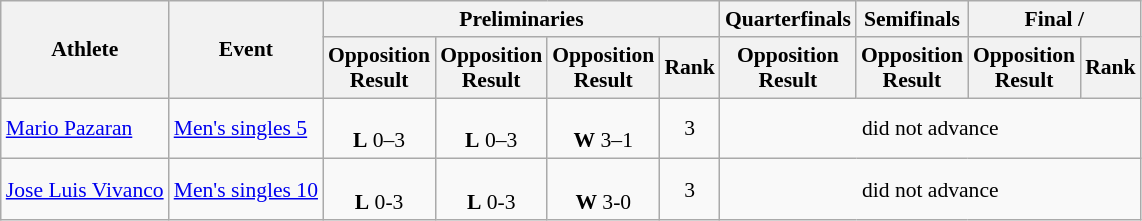<table class=wikitable style="font-size:90%">
<tr>
<th rowspan="2">Athlete</th>
<th rowspan="2">Event</th>
<th colspan="4">Preliminaries</th>
<th>Quarterfinals</th>
<th>Semifinals</th>
<th colspan="2">Final / </th>
</tr>
<tr>
<th>Opposition<br>Result</th>
<th>Opposition<br>Result</th>
<th>Opposition<br>Result</th>
<th>Rank</th>
<th>Opposition<br>Result</th>
<th>Opposition<br>Result</th>
<th>Opposition<br>Result</th>
<th>Rank</th>
</tr>
<tr>
<td><a href='#'>Mario Pazaran</a></td>
<td><a href='#'>Men's singles 5</a></td>
<td align="center"><br><strong>L</strong> 0–3</td>
<td align="center"><br><strong>L</strong> 0–3</td>
<td align="center"><br><strong>W</strong> 3–1</td>
<td align="center">3</td>
<td align="center" colspan="4">did not advance</td>
</tr>
<tr>
<td><a href='#'>Jose Luis Vivanco</a></td>
<td><a href='#'>Men's singles 10</a></td>
<td align="center"><br><strong>L</strong> 0-3</td>
<td align="center"><br><strong>L</strong> 0-3</td>
<td align="center"><br><strong>W</strong> 3-0</td>
<td align="center">3</td>
<td align="center" colspan="4">did not advance</td>
</tr>
</table>
